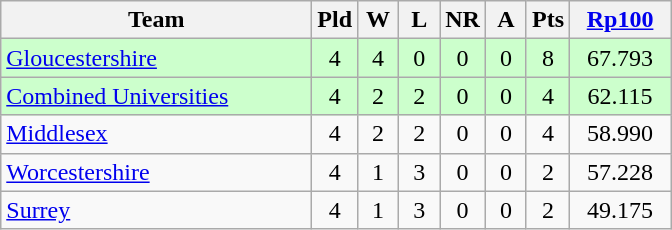<table class="wikitable" style="text-align: center;">
<tr>
<th width=200>Team</th>
<th width=20>Pld</th>
<th width=20>W</th>
<th width=20>L</th>
<th width=20>NR</th>
<th width=20>A</th>
<th width=20>Pts</th>
<th width=60><a href='#'>Rp100</a></th>
</tr>
<tr bgcolor="#ccffcc">
<td align=left><a href='#'>Gloucestershire</a></td>
<td>4</td>
<td>4</td>
<td>0</td>
<td>0</td>
<td>0</td>
<td>8</td>
<td>67.793</td>
</tr>
<tr bgcolor="#ccffcc">
<td align=left><a href='#'>Combined Universities</a></td>
<td>4</td>
<td>2</td>
<td>2</td>
<td>0</td>
<td>0</td>
<td>4</td>
<td>62.115</td>
</tr>
<tr>
<td align=left><a href='#'>Middlesex</a></td>
<td>4</td>
<td>2</td>
<td>2</td>
<td>0</td>
<td>0</td>
<td>4</td>
<td>58.990</td>
</tr>
<tr>
<td align=left><a href='#'>Worcestershire</a></td>
<td>4</td>
<td>1</td>
<td>3</td>
<td>0</td>
<td>0</td>
<td>2</td>
<td>57.228</td>
</tr>
<tr>
<td align=left><a href='#'>Surrey</a></td>
<td>4</td>
<td>1</td>
<td>3</td>
<td>0</td>
<td>0</td>
<td>2</td>
<td>49.175</td>
</tr>
</table>
